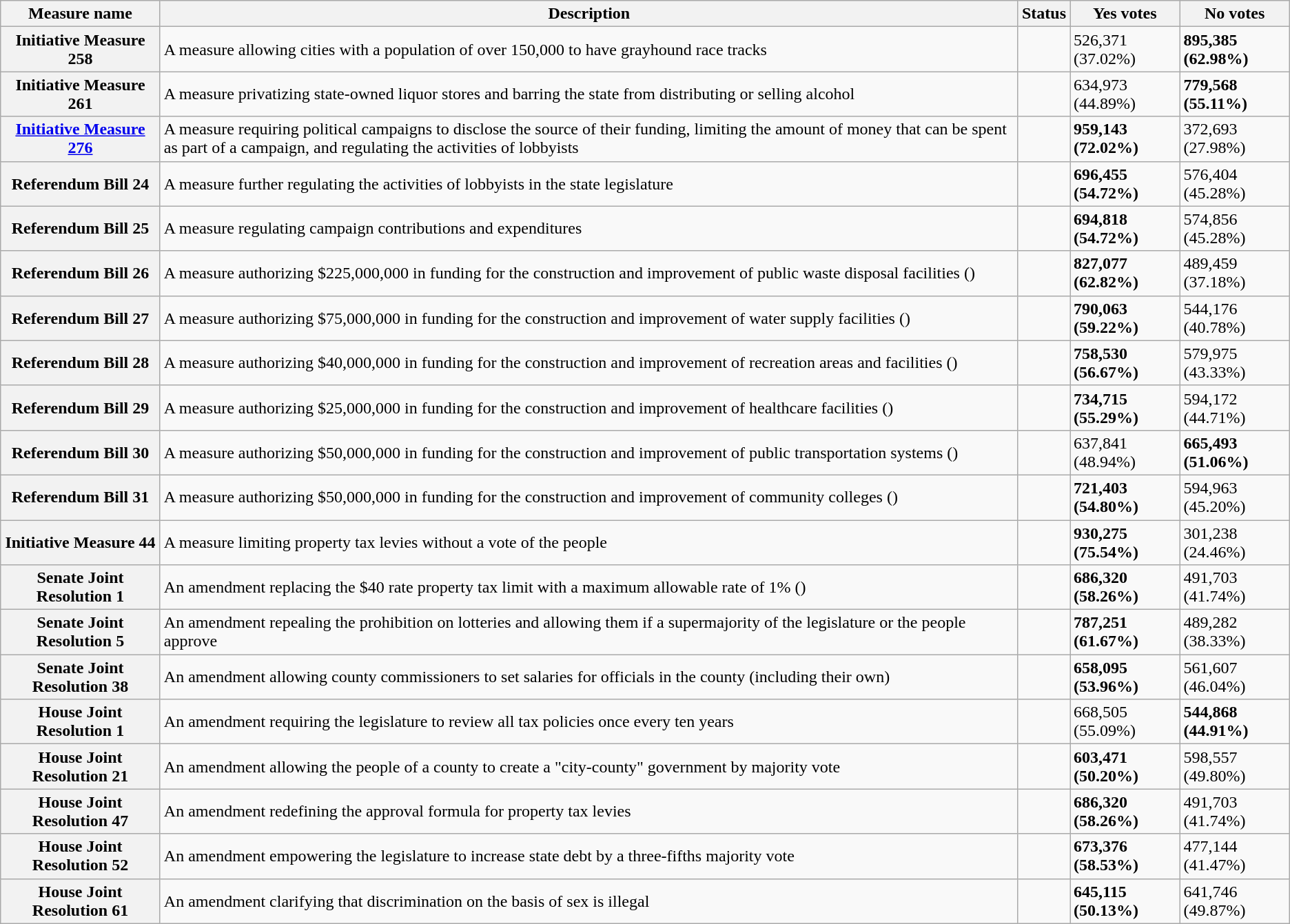<table class="wikitable sortable plainrowheaders">
<tr>
<th scope=col>Measure name</th>
<th scope=col class=unsortable>Description</th>
<th scope=col>Status</th>
<th scope=col>Yes votes</th>
<th scope=col>No votes</th>
</tr>
<tr>
<th scope=row>Initiative Measure 258</th>
<td>A measure allowing cities with a population of over 150,000 to have grayhound race tracks</td>
<td></td>
<td>526,371 (37.02%)</td>
<td><strong>895,385 (62.98%)</strong></td>
</tr>
<tr>
<th scope=row>Initiative Measure 261</th>
<td>A measure privatizing state-owned liquor stores and barring the state from distributing or selling alcohol</td>
<td></td>
<td>634,973 (44.89%)</td>
<td><strong>779,568 (55.11%)</strong></td>
</tr>
<tr>
<th scope=row><a href='#'>Initiative Measure 276</a></th>
<td>A measure requiring political campaigns to disclose the source of their funding, limiting the amount of money that can be spent as part of a campaign, and regulating the activities of lobbyists</td>
<td></td>
<td><strong>959,143 (72.02%)</strong></td>
<td>372,693 (27.98%)</td>
</tr>
<tr>
<th scope=row>Referendum Bill 24</th>
<td>A measure further regulating the activities of lobbyists in the state legislature</td>
<td></td>
<td><strong>696,455 (54.72%)</strong></td>
<td>576,404 (45.28%)</td>
</tr>
<tr>
<th scope=row>Referendum Bill 25</th>
<td>A measure regulating campaign contributions and expenditures</td>
<td></td>
<td><strong>694,818 (54.72%)</strong></td>
<td>574,856 (45.28%)</td>
</tr>
<tr>
<th scope=row>Referendum Bill 26</th>
<td>A measure authorizing $225,000,000 in funding for the construction and improvement of public waste disposal facilities ()</td>
<td></td>
<td><strong>827,077 (62.82%)</strong></td>
<td>489,459 (37.18%)</td>
</tr>
<tr>
<th scope=row>Referendum Bill 27</th>
<td>A measure authorizing $75,000,000 in funding for the construction and improvement of water supply facilities ()</td>
<td></td>
<td><strong>790,063 (59.22%)</strong></td>
<td>544,176 (40.78%)</td>
</tr>
<tr>
<th scope=row>Referendum Bill 28</th>
<td>A measure authorizing $40,000,000 in funding for the construction and improvement of recreation areas and facilities ()</td>
<td></td>
<td><strong>758,530 (56.67%)</strong></td>
<td>579,975 (43.33%)</td>
</tr>
<tr>
<th scope=row>Referendum Bill 29</th>
<td>A measure authorizing $25,000,000 in funding for the construction and improvement of healthcare facilities ()</td>
<td></td>
<td><strong>734,715 (55.29%)</strong></td>
<td>594,172 (44.71%)</td>
</tr>
<tr>
<th scope=row>Referendum Bill 30</th>
<td>A measure authorizing $50,000,000 in funding for the construction and improvement of public transportation systems ()</td>
<td></td>
<td>637,841 (48.94%)</td>
<td><strong>665,493 (51.06%)</strong></td>
</tr>
<tr>
<th scope=row>Referendum Bill 31</th>
<td>A measure authorizing $50,000,000 in funding for the construction and improvement of community colleges ()</td>
<td></td>
<td><strong>721,403 (54.80%)</strong></td>
<td>594,963 (45.20%)</td>
</tr>
<tr>
<th scope=row>Initiative Measure 44</th>
<td>A measure limiting property tax levies without a vote of the people</td>
<td></td>
<td><strong>930,275 (75.54%)</strong></td>
<td>301,238 (24.46%)</td>
</tr>
<tr>
<th scope=row>Senate Joint Resolution 1</th>
<td>An amendment replacing the $40 rate property tax limit with a maximum allowable rate of 1% ()</td>
<td></td>
<td><strong>686,320 (58.26%)</strong></td>
<td>491,703 (41.74%)</td>
</tr>
<tr>
<th scope=row>Senate Joint Resolution 5</th>
<td>An amendment repealing the prohibition on lotteries and allowing them if a supermajority of the legislature or the people approve</td>
<td></td>
<td><strong>787,251 (61.67%)</strong></td>
<td>489,282 (38.33%)</td>
</tr>
<tr>
<th scope=row>Senate Joint Resolution 38</th>
<td>An amendment allowing county commissioners to set salaries for officials in the county (including their own)</td>
<td></td>
<td><strong>658,095 (53.96%)</strong></td>
<td>561,607 (46.04%)</td>
</tr>
<tr>
<th scope=row>House Joint Resolution 1</th>
<td>An amendment requiring the legislature to review all tax policies once every ten years</td>
<td></td>
<td>668,505 (55.09%)</td>
<td><strong>544,868 (44.91%)</strong></td>
</tr>
<tr>
<th scope=row>House Joint Resolution 21</th>
<td>An amendment allowing the people of a county to create a "city-county" government by majority vote</td>
<td></td>
<td><strong>603,471 (50.20%)</strong></td>
<td>598,557 (49.80%)</td>
</tr>
<tr>
<th scope=row>House Joint Resolution 47</th>
<td>An amendment redefining the approval formula for property tax levies</td>
<td></td>
<td><strong>686,320 (58.26%)</strong></td>
<td>491,703 (41.74%)</td>
</tr>
<tr>
<th scope=row>House Joint Resolution 52</th>
<td>An amendment empowering the legislature to increase state debt by a three-fifths majority vote</td>
<td></td>
<td><strong>673,376 (58.53%)</strong></td>
<td>477,144 (41.47%)</td>
</tr>
<tr>
<th scope=row>House Joint Resolution 61</th>
<td>An amendment clarifying that discrimination on the basis of sex is illegal</td>
<td></td>
<td><strong>645,115 (50.13%)</strong></td>
<td>641,746 (49.87%)</td>
</tr>
</table>
